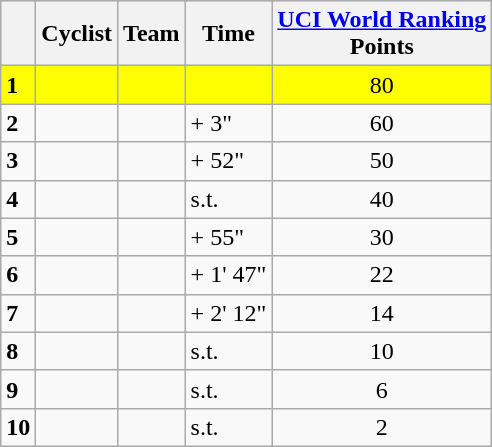<table class="wikitable">
<tr style="background:#ccccff;">
<th></th>
<th>Cyclist</th>
<th>Team</th>
<th>Time</th>
<th><a href='#'>UCI World Ranking</a><br>Points</th>
</tr>
<tr bgcolor="yellow">
<td><strong>1</strong></td>
<td><strong></strong></td>
<td><strong></strong></td>
<td align="left"></td>
<td align="center">80</td>
</tr>
<tr>
<td><strong>2</strong></td>
<td></td>
<td></td>
<td align="left">+ 3"</td>
<td align="center">60</td>
</tr>
<tr>
<td><strong>3</strong></td>
<td></td>
<td></td>
<td align="left">+ 52"</td>
<td align="center">50</td>
</tr>
<tr>
<td><strong>4</strong></td>
<td></td>
<td></td>
<td align="left">s.t.</td>
<td align="center">40</td>
</tr>
<tr>
<td><strong>5</strong></td>
<td></td>
<td></td>
<td align="left">+ 55"</td>
<td align="center">30</td>
</tr>
<tr>
<td><strong>6</strong></td>
<td></td>
<td></td>
<td align="left">+ 1' 47"</td>
<td align="center">22</td>
</tr>
<tr>
<td><strong>7</strong></td>
<td></td>
<td></td>
<td align="left">+ 2' 12"</td>
<td align="center">14</td>
</tr>
<tr>
<td><strong>8</strong></td>
<td></td>
<td></td>
<td align="left">s.t.</td>
<td align="center">10</td>
</tr>
<tr>
<td><strong>9</strong></td>
<td></td>
<td></td>
<td align="left">s.t.</td>
<td align="center">6</td>
</tr>
<tr>
<td><strong>10</strong></td>
<td></td>
<td></td>
<td align="left">s.t.</td>
<td align="center">2</td>
</tr>
</table>
